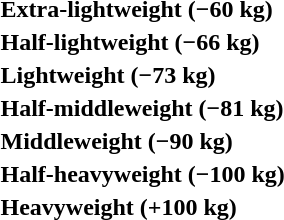<table>
<tr>
<th rowspan=2 style="text-align:left;">Extra-lightweight (−60 kg)</th>
<td rowspan=2></td>
<td rowspan=2></td>
<td></td>
</tr>
<tr>
<td></td>
</tr>
<tr>
<th rowspan=2 style="text-align:left;">Half-lightweight (−66 kg)</th>
<td rowspan=2></td>
<td rowspan=2></td>
<td></td>
</tr>
<tr>
<td></td>
</tr>
<tr>
<th rowspan=2 style="text-align:left;">Lightweight (−73 kg)</th>
<td rowspan=2></td>
<td rowspan=2></td>
<td></td>
</tr>
<tr>
<td></td>
</tr>
<tr>
<th rowspan=2 style="text-align:left;">Half-middleweight (−81 kg)</th>
<td rowspan=2></td>
<td rowspan=2></td>
<td></td>
</tr>
<tr>
<td></td>
</tr>
<tr>
<th rowspan=2 style="text-align:left;">Middleweight (−90 kg)</th>
<td rowspan=2></td>
<td rowspan=2></td>
<td></td>
</tr>
<tr>
<td></td>
</tr>
<tr>
<th rowspan=2 style="text-align:left;">Half-heavyweight (−100 kg)</th>
<td rowspan=2></td>
<td rowspan=2></td>
<td></td>
</tr>
<tr>
<td></td>
</tr>
<tr>
<th rowspan=2 style="text-align:left;">Heavyweight (+100 kg)</th>
<td rowspan=2></td>
<td rowspan=2></td>
<td></td>
</tr>
<tr>
<td></td>
</tr>
</table>
